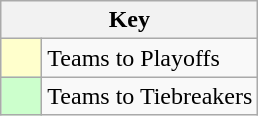<table class="wikitable" style="text-align: center;">
<tr>
<th colspan=2>Key</th>
</tr>
<tr>
<td style="background:#ffffcc; width:20px;"></td>
<td align=left>Teams to Playoffs</td>
</tr>
<tr>
<td style="background:#ccffcc; width:20px;"></td>
<td align=left>Teams to Tiebreakers</td>
</tr>
</table>
